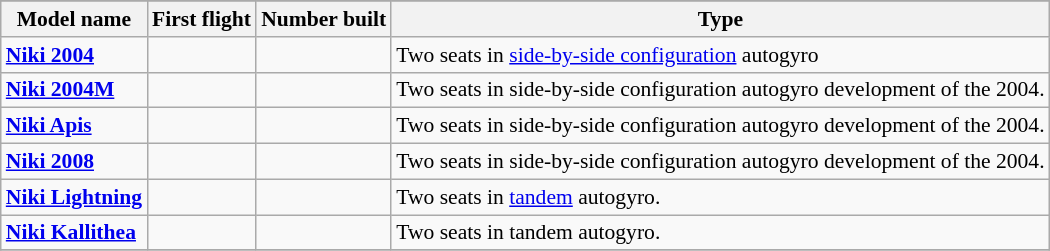<table class="wikitable" align=center style="font-size:90%;">
<tr>
</tr>
<tr style="background:#efefef;">
<th>Model name</th>
<th>First flight</th>
<th>Number built</th>
<th>Type</th>
</tr>
<tr>
<td align=left><strong><a href='#'>Niki 2004</a></strong></td>
<td align=center></td>
<td align=center></td>
<td align=left>Two seats in <a href='#'>side-by-side configuration</a> autogyro</td>
</tr>
<tr>
<td align=left><strong><a href='#'>Niki 2004M</a></strong></td>
<td align=center></td>
<td align=center></td>
<td align=left>Two seats in side-by-side configuration autogyro development of the 2004.</td>
</tr>
<tr>
<td align=left><strong><a href='#'>Niki Apis</a></strong></td>
<td align=center></td>
<td align=center></td>
<td align=left>Two seats in side-by-side configuration autogyro development of the 2004.</td>
</tr>
<tr>
<td align=left><strong><a href='#'>Niki 2008</a></strong></td>
<td align=center></td>
<td align=center></td>
<td align=left>Two seats in side-by-side configuration autogyro development of the 2004.</td>
</tr>
<tr>
<td align=left><strong><a href='#'>Niki Lightning</a></strong></td>
<td align=center></td>
<td align=center></td>
<td align=left>Two seats in <a href='#'>tandem</a> autogyro.</td>
</tr>
<tr>
<td align=left><strong><a href='#'>Niki Kallithea</a></strong></td>
<td align=center></td>
<td align=center></td>
<td align=left>Two seats in tandem autogyro.</td>
</tr>
<tr>
</tr>
</table>
